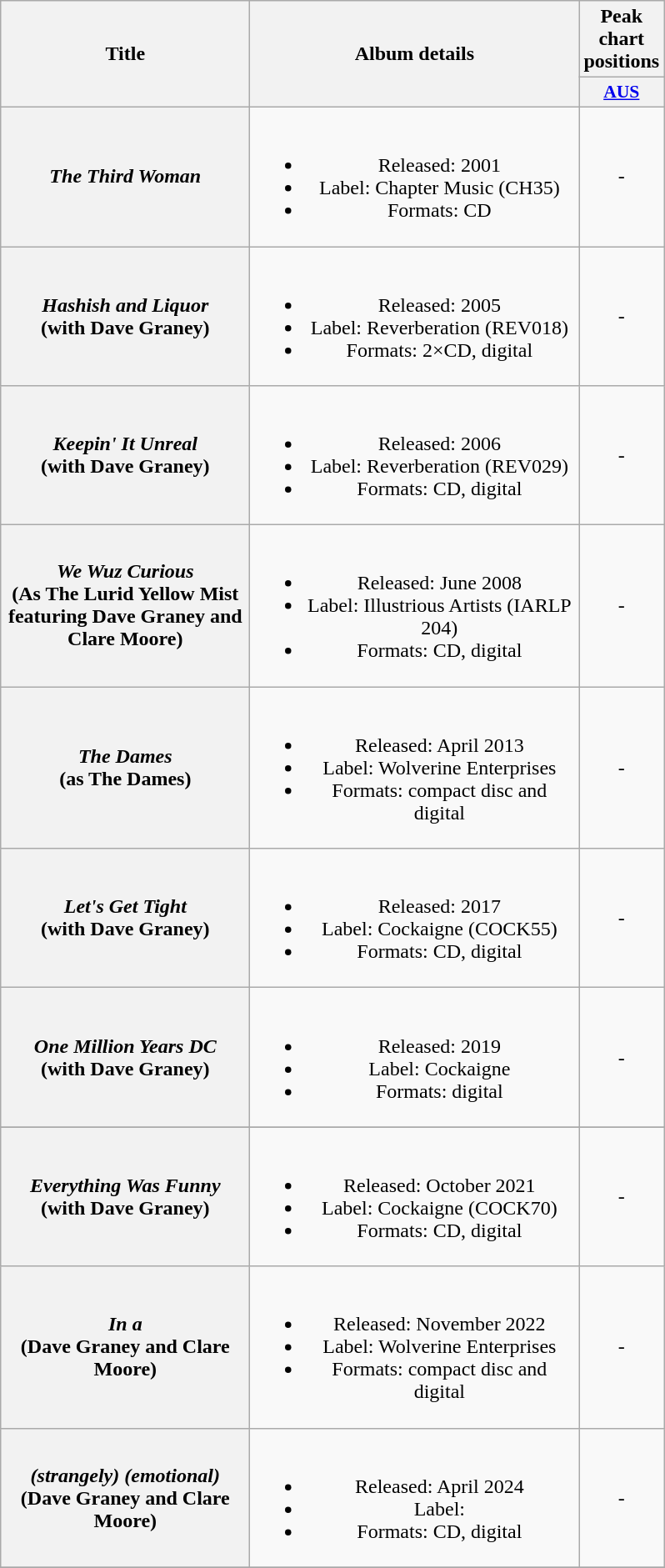<table class="wikitable plainrowheaders" style="text-align:center;" border="1">
<tr>
<th scope="col" rowspan="2" style="width:12em;">Title</th>
<th scope="col" rowspan="2" style="width:16em;">Album details</th>
<th scope="col" colspan="1">Peak chart positions</th>
</tr>
<tr>
<th scope="col" style="width:3em;font-size:90%;"><a href='#'>AUS</a><br></th>
</tr>
<tr>
<th scope="row"><em>The Third Woman</em></th>
<td><br><ul><li>Released: 2001</li><li>Label: Chapter Music (CH35)</li><li>Formats: CD</li></ul></td>
<td>-</td>
</tr>
<tr>
<th scope="row"><em>Hashish and Liquor</em> <br> (with Dave Graney)</th>
<td><br><ul><li>Released: 2005</li><li>Label: Reverberation (REV018)</li><li>Formats: 2×CD, digital</li></ul></td>
<td>-</td>
</tr>
<tr>
<th scope="row"><em>Keepin' It Unreal</em> <br> (with Dave Graney)</th>
<td><br><ul><li>Released: 2006</li><li>Label: Reverberation (REV029)</li><li>Formats: CD, digital</li></ul></td>
<td>-</td>
</tr>
<tr>
<th scope="row"><em>We Wuz Curious</em> <br> (As The Lurid Yellow Mist featuring Dave Graney and Clare Moore)</th>
<td><br><ul><li>Released: June 2008</li><li>Label: Illustrious Artists (IARLP 204)</li><li>Formats: CD, digital</li></ul></td>
<td>-</td>
</tr>
<tr>
<th scope="row"><em>The Dames</em> <br> (as The Dames)</th>
<td><br><ul><li>Released: April 2013</li><li>Label: Wolverine Enterprises</li><li>Formats: compact disc and digital</li></ul></td>
<td>-</td>
</tr>
<tr>
<th scope="row"><em>Let's Get Tight</em> <br> (with Dave Graney)</th>
<td><br><ul><li>Released: 2017</li><li>Label: Cockaigne (COCK55)</li><li>Formats: CD, digital</li></ul></td>
<td>-</td>
</tr>
<tr>
<th scope="row"><em>One Million Years DC</em> <br> (with Dave Graney)</th>
<td><br><ul><li>Released: 2019</li><li>Label: Cockaigne</li><li>Formats: digital</li></ul></td>
<td>-</td>
</tr>
<tr>
</tr>
<tr>
<th scope="row"><em>Everything Was Funny</em> <br> (with Dave Graney)</th>
<td><br><ul><li>Released: October 2021</li><li>Label: Cockaigne (COCK70)</li><li>Formats: CD, digital</li></ul></td>
<td>-</td>
</tr>
<tr>
<th scope="row"><em>In a </em> <br> (Dave Graney and Clare Moore)</th>
<td><br><ul><li>Released: November 2022</li><li>Label: Wolverine Enterprises</li><li>Formats: compact disc and digital</li></ul></td>
<td>-</td>
</tr>
<tr>
<th scope="row"><em>(strangely) (emotional)</em> <br> (Dave Graney and Clare Moore)</th>
<td><br><ul><li>Released: April 2024</li><li>Label:</li><li>Formats: CD, digital</li></ul></td>
<td>-</td>
</tr>
<tr>
</tr>
</table>
